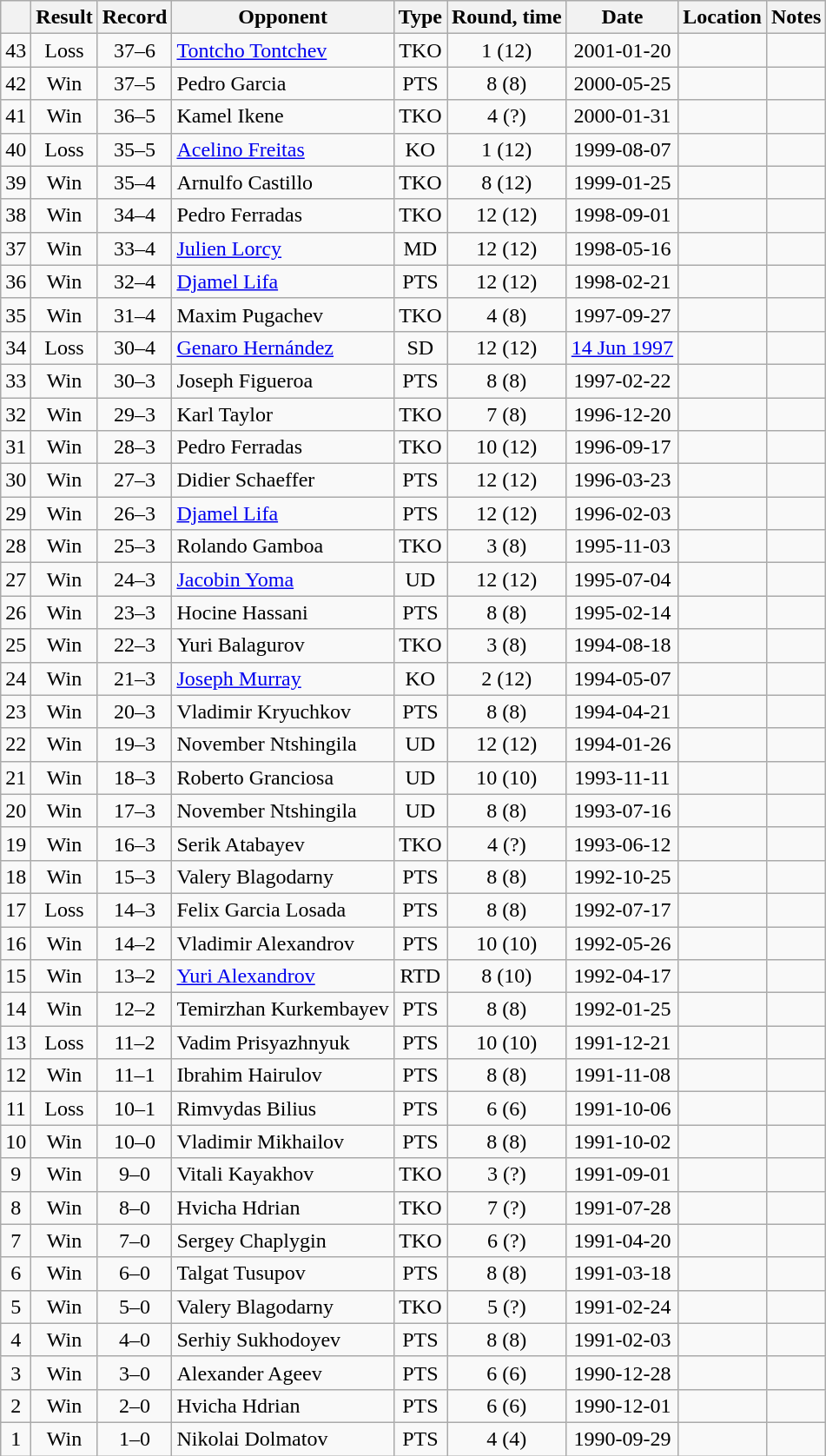<table class=wikitable style=text-align:center>
<tr>
<th></th>
<th>Result</th>
<th>Record</th>
<th>Opponent</th>
<th>Type</th>
<th>Round, time</th>
<th>Date</th>
<th>Location</th>
<th>Notes</th>
</tr>
<tr>
<td>43</td>
<td>Loss</td>
<td>37–6</td>
<td align=left><a href='#'>Tontcho Tontchev</a></td>
<td>TKO</td>
<td>1 (12)</td>
<td>2001-01-20</td>
<td align=left></td>
<td align=left></td>
</tr>
<tr>
<td>42</td>
<td>Win</td>
<td>37–5</td>
<td align=left>Pedro Garcia</td>
<td>PTS</td>
<td>8 (8)</td>
<td>2000-05-25</td>
<td align=left></td>
<td align=left></td>
</tr>
<tr>
<td>41</td>
<td>Win</td>
<td>36–5</td>
<td align=left>Kamel Ikene</td>
<td>TKO</td>
<td>4 (?)</td>
<td>2000-01-31</td>
<td align=left></td>
<td align=left></td>
</tr>
<tr>
<td>40</td>
<td>Loss</td>
<td>35–5</td>
<td align=left><a href='#'>Acelino Freitas</a></td>
<td>KO</td>
<td>1 (12)</td>
<td>1999-08-07</td>
<td align=left></td>
<td align=left></td>
</tr>
<tr>
<td>39</td>
<td>Win</td>
<td>35–4</td>
<td align=left>Arnulfo Castillo</td>
<td>TKO</td>
<td>8 (12)</td>
<td>1999-01-25</td>
<td align=left></td>
<td align=left></td>
</tr>
<tr>
<td>38</td>
<td>Win</td>
<td>34–4</td>
<td align=left>Pedro Ferradas</td>
<td>TKO</td>
<td>12 (12)</td>
<td>1998-09-01</td>
<td align=left></td>
<td align=left></td>
</tr>
<tr>
<td>37</td>
<td>Win</td>
<td>33–4</td>
<td align=left><a href='#'>Julien Lorcy</a></td>
<td>MD</td>
<td>12 (12)</td>
<td>1998-05-16</td>
<td align=left></td>
<td align=left></td>
</tr>
<tr>
<td>36</td>
<td>Win</td>
<td>32–4</td>
<td align=left><a href='#'>Djamel Lifa</a></td>
<td>PTS</td>
<td>12 (12)</td>
<td>1998-02-21</td>
<td align=left></td>
<td align=left></td>
</tr>
<tr>
<td>35</td>
<td>Win</td>
<td>31–4</td>
<td align=left>Maxim Pugachev</td>
<td>TKO</td>
<td>4 (8)</td>
<td>1997-09-27</td>
<td align=left></td>
<td align=left></td>
</tr>
<tr>
<td>34</td>
<td>Loss</td>
<td>30–4</td>
<td align=left><a href='#'>Genaro Hernández</a></td>
<td>SD</td>
<td>12 (12)</td>
<td><a href='#'>14 Jun 1997</a></td>
<td align=left></td>
<td align=left></td>
</tr>
<tr>
<td>33</td>
<td>Win</td>
<td>30–3</td>
<td align=left>Joseph Figueroa</td>
<td>PTS</td>
<td>8 (8)</td>
<td>1997-02-22</td>
<td align=left></td>
<td align=left></td>
</tr>
<tr>
<td>32</td>
<td>Win</td>
<td>29–3</td>
<td align=left>Karl Taylor</td>
<td>TKO</td>
<td>7 (8)</td>
<td>1996-12-20</td>
<td align=left></td>
<td align=left></td>
</tr>
<tr>
<td>31</td>
<td>Win</td>
<td>28–3</td>
<td align=left>Pedro Ferradas</td>
<td>TKO</td>
<td>10 (12)</td>
<td>1996-09-17</td>
<td align=left></td>
<td align=left></td>
</tr>
<tr>
<td>30</td>
<td>Win</td>
<td>27–3</td>
<td align=left>Didier Schaeffer</td>
<td>PTS</td>
<td>12 (12)</td>
<td>1996-03-23</td>
<td align=left></td>
<td align=left></td>
</tr>
<tr>
<td>29</td>
<td>Win</td>
<td>26–3</td>
<td align=left><a href='#'>Djamel Lifa</a></td>
<td>PTS</td>
<td>12 (12)</td>
<td>1996-02-03</td>
<td align=left></td>
<td align=left></td>
</tr>
<tr>
<td>28</td>
<td>Win</td>
<td>25–3</td>
<td align=left>Rolando Gamboa</td>
<td>TKO</td>
<td>3 (8)</td>
<td>1995-11-03</td>
<td align=left></td>
<td align=left></td>
</tr>
<tr>
<td>27</td>
<td>Win</td>
<td>24–3</td>
<td align=left><a href='#'>Jacobin Yoma</a></td>
<td>UD</td>
<td>12 (12)</td>
<td>1995-07-04</td>
<td align=left></td>
<td align=left></td>
</tr>
<tr>
<td>26</td>
<td>Win</td>
<td>23–3</td>
<td align=left>Hocine Hassani</td>
<td>PTS</td>
<td>8 (8)</td>
<td>1995-02-14</td>
<td align=left></td>
<td align=left></td>
</tr>
<tr>
<td>25</td>
<td>Win</td>
<td>22–3</td>
<td align=left>Yuri Balagurov</td>
<td>TKO</td>
<td>3 (8)</td>
<td>1994-08-18</td>
<td align=left></td>
<td align=left></td>
</tr>
<tr>
<td>24</td>
<td>Win</td>
<td>21–3</td>
<td align=left><a href='#'>Joseph Murray</a></td>
<td>KO</td>
<td>2 (12)</td>
<td>1994-05-07</td>
<td align=left></td>
<td align=left></td>
</tr>
<tr>
<td>23</td>
<td>Win</td>
<td>20–3</td>
<td align=left>Vladimir Kryuchkov</td>
<td>PTS</td>
<td>8 (8)</td>
<td>1994-04-21</td>
<td align=left></td>
<td align=left></td>
</tr>
<tr>
<td>22</td>
<td>Win</td>
<td>19–3</td>
<td align=left>November Ntshingila</td>
<td>UD</td>
<td>12 (12)</td>
<td>1994-01-26</td>
<td align=left></td>
<td align=left></td>
</tr>
<tr>
<td>21</td>
<td>Win</td>
<td>18–3</td>
<td align=left>Roberto Granciosa</td>
<td>UD</td>
<td>10 (10)</td>
<td>1993-11-11</td>
<td align=left></td>
<td align=left></td>
</tr>
<tr>
<td>20</td>
<td>Win</td>
<td>17–3</td>
<td align=left>November Ntshingila</td>
<td>UD</td>
<td>8 (8)</td>
<td>1993-07-16</td>
<td align=left></td>
<td align=left></td>
</tr>
<tr>
<td>19</td>
<td>Win</td>
<td>16–3</td>
<td align=left>Serik Atabayev</td>
<td>TKO</td>
<td>4 (?)</td>
<td>1993-06-12</td>
<td align=left></td>
<td align=left></td>
</tr>
<tr>
<td>18</td>
<td>Win</td>
<td>15–3</td>
<td align=left>Valery Blagodarny</td>
<td>PTS</td>
<td>8 (8)</td>
<td>1992-10-25</td>
<td align=left></td>
<td align=left></td>
</tr>
<tr>
<td>17</td>
<td>Loss</td>
<td>14–3</td>
<td align=left>Felix Garcia Losada</td>
<td>PTS</td>
<td>8 (8)</td>
<td>1992-07-17</td>
<td align=left></td>
<td align=left></td>
</tr>
<tr>
<td>16</td>
<td>Win</td>
<td>14–2</td>
<td align=left>Vladimir Alexandrov</td>
<td>PTS</td>
<td>10 (10)</td>
<td>1992-05-26</td>
<td align=left></td>
<td align=left></td>
</tr>
<tr>
<td>15</td>
<td>Win</td>
<td>13–2</td>
<td align=left><a href='#'>Yuri Alexandrov</a></td>
<td>RTD</td>
<td>8 (10)</td>
<td>1992-04-17</td>
<td align=left></td>
<td align=left></td>
</tr>
<tr>
<td>14</td>
<td>Win</td>
<td>12–2</td>
<td align=left>Temirzhan Kurkembayev</td>
<td>PTS</td>
<td>8 (8)</td>
<td>1992-01-25</td>
<td align=left></td>
<td align=left></td>
</tr>
<tr>
<td>13</td>
<td>Loss</td>
<td>11–2</td>
<td align=left>Vadim Prisyazhnyuk</td>
<td>PTS</td>
<td>10 (10)</td>
<td>1991-12-21</td>
<td align=left></td>
<td align=left></td>
</tr>
<tr>
<td>12</td>
<td>Win</td>
<td>11–1</td>
<td align=left>Ibrahim Hairulov</td>
<td>PTS</td>
<td>8 (8)</td>
<td>1991-11-08</td>
<td align=left></td>
<td align=left></td>
</tr>
<tr>
<td>11</td>
<td>Loss</td>
<td>10–1</td>
<td align=left>Rimvydas Bilius</td>
<td>PTS</td>
<td>6 (6)</td>
<td>1991-10-06</td>
<td align=left></td>
<td align=left></td>
</tr>
<tr>
<td>10</td>
<td>Win</td>
<td>10–0</td>
<td align=left>Vladimir Mikhailov</td>
<td>PTS</td>
<td>8 (8)</td>
<td>1991-10-02</td>
<td align=left></td>
<td align=left></td>
</tr>
<tr>
<td>9</td>
<td>Win</td>
<td>9–0</td>
<td align=left>Vitali Kayakhov</td>
<td>TKO</td>
<td>3 (?)</td>
<td>1991-09-01</td>
<td align=left></td>
<td align=left></td>
</tr>
<tr>
<td>8</td>
<td>Win</td>
<td>8–0</td>
<td align=left>Hvicha Hdrian</td>
<td>TKO</td>
<td>7 (?)</td>
<td>1991-07-28</td>
<td align=left></td>
<td align=left></td>
</tr>
<tr>
<td>7</td>
<td>Win</td>
<td>7–0</td>
<td align=left>Sergey Chaplygin</td>
<td>TKO</td>
<td>6 (?)</td>
<td>1991-04-20</td>
<td align=left></td>
<td align=left></td>
</tr>
<tr>
<td>6</td>
<td>Win</td>
<td>6–0</td>
<td align=left>Talgat Tusupov</td>
<td>PTS</td>
<td>8 (8)</td>
<td>1991-03-18</td>
<td align=left></td>
<td align=left></td>
</tr>
<tr>
<td>5</td>
<td>Win</td>
<td>5–0</td>
<td align=left>Valery Blagodarny</td>
<td>TKO</td>
<td>5 (?)</td>
<td>1991-02-24</td>
<td align=left></td>
<td align=left></td>
</tr>
<tr>
<td>4</td>
<td>Win</td>
<td>4–0</td>
<td align=left>Serhiy Sukhodoyev</td>
<td>PTS</td>
<td>8 (8)</td>
<td>1991-02-03</td>
<td align=left></td>
<td align=left></td>
</tr>
<tr>
<td>3</td>
<td>Win</td>
<td>3–0</td>
<td align=left>Alexander Ageev</td>
<td>PTS</td>
<td>6 (6)</td>
<td>1990-12-28</td>
<td align=left></td>
<td align=left></td>
</tr>
<tr>
<td>2</td>
<td>Win</td>
<td>2–0</td>
<td align=left>Hvicha Hdrian</td>
<td>PTS</td>
<td>6 (6)</td>
<td>1990-12-01</td>
<td align=left></td>
<td align=left></td>
</tr>
<tr>
<td>1</td>
<td>Win</td>
<td>1–0</td>
<td align=left>Nikolai Dolmatov</td>
<td>PTS</td>
<td>4 (4)</td>
<td>1990-09-29</td>
<td align=left></td>
<td align=left></td>
</tr>
</table>
